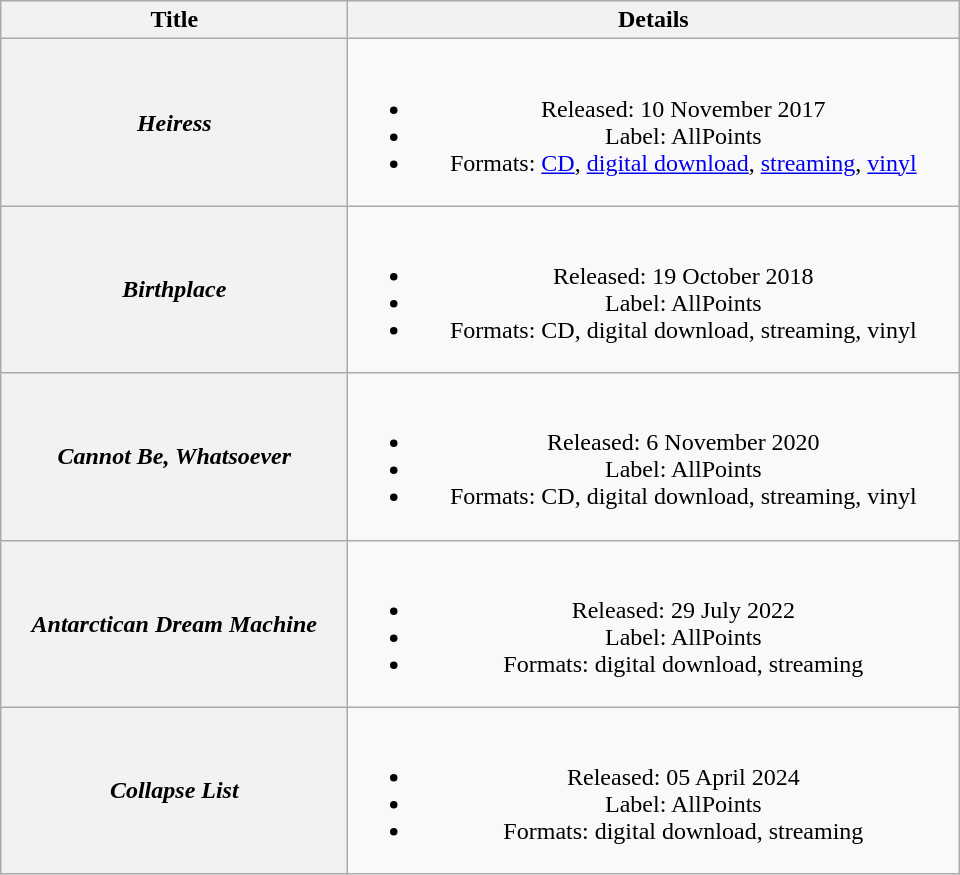<table class="wikitable plainrowheaders" style="text-align:center;">
<tr>
<th rowspan="1" scope="col" style="width:14em;">Title</th>
<th rowspan="1" scope="col" style="width:25em;">Details</th>
</tr>
<tr>
<th scope="row"><em>Heiress</em></th>
<td><br><ul><li>Released: 10 November 2017</li><li>Label: AllPoints</li><li>Formats: <a href='#'>CD</a>, <a href='#'>digital download</a>, <a href='#'>streaming</a>, <a href='#'>vinyl</a></li></ul></td>
</tr>
<tr>
<th scope="row"><em>Birthplace</em></th>
<td><br><ul><li>Released: 19 October 2018</li><li>Label: AllPoints</li><li>Formats: CD, digital download, streaming, vinyl</li></ul></td>
</tr>
<tr>
<th scope="row"><em>Cannot Be, Whatsoever</em></th>
<td><br><ul><li>Released: 6 November 2020</li><li>Label: AllPoints</li><li>Formats: CD, digital download, streaming, vinyl</li></ul></td>
</tr>
<tr>
<th scope="row"><em>Antarctican Dream Machine</em></th>
<td><br><ul><li>Released: 29 July 2022</li><li>Label: AllPoints</li><li>Formats: digital download, streaming</li></ul></td>
</tr>
<tr>
<th scope="row"><em>Collapse List</em></th>
<td><br><ul><li>Released: 05 April 2024</li><li>Label: AllPoints</li><li>Formats: digital download, streaming</li></ul></td>
</tr>
</table>
